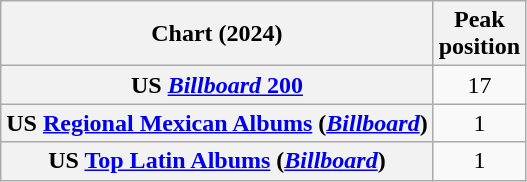<table class="wikitable sortable plainrowheaders" style="text-align:center">
<tr>
<th scope="col">Chart (2024)</th>
<th scope="col">Peak<br>position</th>
</tr>
<tr>
<th scope="row">US <a href='#'><em>Billboard</em> 200</a></th>
<td>17</td>
</tr>
<tr>
<th scope="row">US <a href='#'>Regional Mexican Albums</a> (<em><a href='#'>Billboard</a></em>)</th>
<td>1</td>
</tr>
<tr>
<th scope="row">US <a href='#'>Top Latin Albums</a> (<em><a href='#'>Billboard</a></em>)</th>
<td>1</td>
</tr>
</table>
